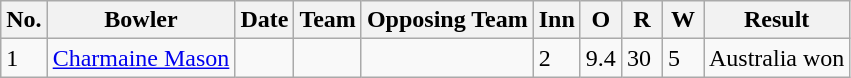<table class="wikitable">
<tr>
<th>No.</th>
<th>Bowler</th>
<th>Date</th>
<th>Team</th>
<th>Opposing Team</th>
<th scope="col" style="width:20px;">Inn</th>
<th scope="col" style="width:20px;">O</th>
<th scope="col" style="width:20px;">R</th>
<th scope="col" style="width:20px;">W</th>
<th>Result</th>
</tr>
<tr>
<td>1</td>
<td><a href='#'>Charmaine Mason</a></td>
<td></td>
<td></td>
<td></td>
<td>2</td>
<td>9.4</td>
<td>30</td>
<td>5</td>
<td>Australia won</td>
</tr>
</table>
